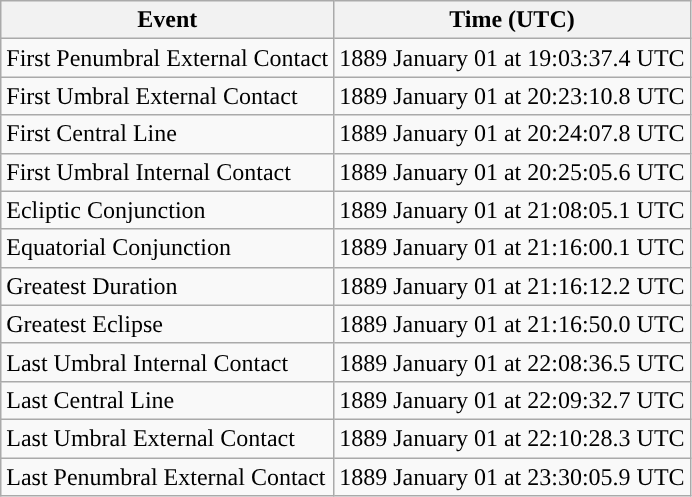<table class="wikitable">
<tr>
<th>Event</th>
<th>Time (UTC)</th>
</tr>
<tr>
<td>First Penumbral External Contact</td>
<td>1889 January 01 at 19:03:37.4 UTC</td>
</tr>
<tr>
<td>First Umbral External Contact</td>
<td>1889 January 01 at 20:23:10.8 UTC</td>
</tr>
<tr>
<td>First Central Line</td>
<td>1889 January 01 at 20:24:07.8 UTC</td>
</tr>
<tr>
<td>First Umbral Internal Contact</td>
<td>1889 January 01 at 20:25:05.6 UTC</td>
</tr>
<tr>
<td>Ecliptic Conjunction</td>
<td>1889 January 01 at 21:08:05.1 UTC</td>
</tr>
<tr>
<td>Equatorial Conjunction</td>
<td>1889 January 01 at 21:16:00.1 UTC</td>
</tr>
<tr>
<td>Greatest Duration</td>
<td>1889 January 01 at 21:16:12.2 UTC</td>
</tr>
<tr>
<td>Greatest Eclipse</td>
<td>1889 January 01 at 21:16:50.0 UTC</td>
</tr>
<tr>
<td>Last Umbral Internal Contact</td>
<td>1889 January 01 at 22:08:36.5 UTC</td>
</tr>
<tr>
<td>Last Central Line</td>
<td>1889 January 01 at 22:09:32.7 UTC</td>
</tr>
<tr>
<td>Last Umbral External Contact</td>
<td>1889 January 01 at 22:10:28.3 UTC</td>
</tr>
<tr>
<td>Last Penumbral External Contact</td>
<td>1889 January 01 at 23:30:05.9 UTC</td>
</tr>
</table>
